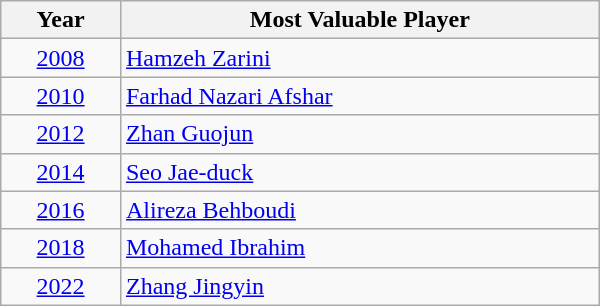<table class="wikitable" style="width: 400px;">
<tr>
<th style="width: 20%;">Year</th>
<th style="width: 80%;">Most Valuable Player</th>
</tr>
<tr>
<td align=center><a href='#'>2008</a></td>
<td> <a href='#'>Hamzeh Zarini</a></td>
</tr>
<tr>
<td align=center><a href='#'>2010</a></td>
<td> <a href='#'>Farhad Nazari Afshar</a></td>
</tr>
<tr>
<td align=center><a href='#'>2012</a></td>
<td> <a href='#'>Zhan Guojun</a></td>
</tr>
<tr>
<td align=center><a href='#'>2014</a></td>
<td> <a href='#'>Seo Jae-duck</a></td>
</tr>
<tr>
<td align=center><a href='#'>2016</a></td>
<td> <a href='#'>Alireza Behboudi</a></td>
</tr>
<tr>
<td align=center><a href='#'>2018</a></td>
<td> <a href='#'>Mohamed Ibrahim</a></td>
</tr>
<tr>
<td align=center><a href='#'>2022</a></td>
<td> <a href='#'>Zhang Jingyin</a></td>
</tr>
</table>
